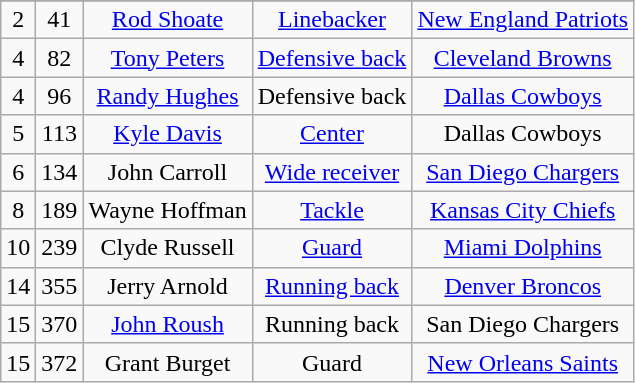<table class="wikitable" style="text-align:center;">
<tr>
</tr>
<tr>
<td>2</td>
<td>41</td>
<td><a href='#'>Rod Shoate</a></td>
<td><a href='#'>Linebacker</a></td>
<td><a href='#'>New England Patriots</a></td>
</tr>
<tr>
<td>4</td>
<td>82</td>
<td><a href='#'>Tony Peters</a></td>
<td><a href='#'>Defensive back</a></td>
<td><a href='#'>Cleveland Browns</a></td>
</tr>
<tr>
<td>4</td>
<td>96</td>
<td><a href='#'>Randy Hughes</a></td>
<td>Defensive back</td>
<td><a href='#'>Dallas Cowboys</a></td>
</tr>
<tr>
<td>5</td>
<td>113</td>
<td><a href='#'>Kyle Davis</a></td>
<td><a href='#'>Center</a></td>
<td>Dallas Cowboys</td>
</tr>
<tr>
<td>6</td>
<td>134</td>
<td>John Carroll</td>
<td><a href='#'>Wide receiver</a></td>
<td><a href='#'>San Diego Chargers</a></td>
</tr>
<tr>
<td>8</td>
<td>189</td>
<td>Wayne Hoffman</td>
<td><a href='#'>Tackle</a></td>
<td><a href='#'>Kansas City Chiefs</a></td>
</tr>
<tr>
<td>10</td>
<td>239</td>
<td>Clyde Russell</td>
<td><a href='#'>Guard</a></td>
<td><a href='#'>Miami Dolphins</a></td>
</tr>
<tr>
<td>14</td>
<td>355</td>
<td>Jerry Arnold</td>
<td><a href='#'>Running back</a></td>
<td><a href='#'>Denver Broncos</a></td>
</tr>
<tr>
<td>15</td>
<td>370</td>
<td><a href='#'>John Roush</a></td>
<td>Running back</td>
<td>San Diego Chargers</td>
</tr>
<tr>
<td>15</td>
<td>372</td>
<td>Grant Burget</td>
<td>Guard</td>
<td><a href='#'>New Orleans Saints</a></td>
</tr>
</table>
